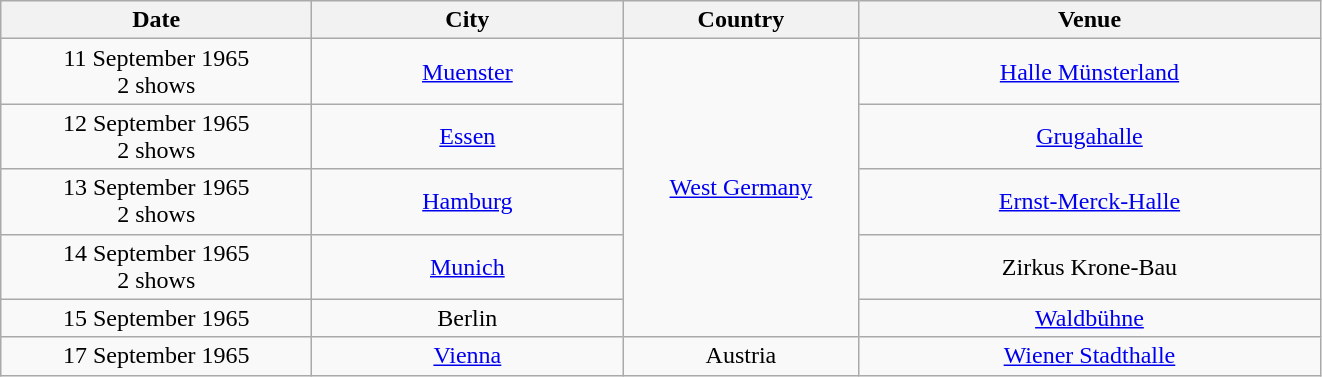<table class="wikitable" style="text-align:center;">
<tr>
<th style="width:200px;">Date</th>
<th style="width:200px;">City</th>
<th style="width:150px;">Country</th>
<th style="width:300px;">Venue</th>
</tr>
<tr>
<td>11 September 1965<br>2 shows</td>
<td><a href='#'>Muenster</a></td>
<td rowspan="5"><a href='#'>West Germany</a></td>
<td><a href='#'>Halle Münsterland</a></td>
</tr>
<tr>
<td>12 September 1965<br>2 shows</td>
<td><a href='#'>Essen</a></td>
<td><a href='#'>Grugahalle</a></td>
</tr>
<tr>
<td>13 September 1965<br>2 shows</td>
<td><a href='#'>Hamburg</a></td>
<td><a href='#'>Ernst-Merck-Halle</a></td>
</tr>
<tr>
<td>14 September 1965<br>2 shows</td>
<td><a href='#'>Munich</a></td>
<td>Zirkus Krone-Bau</td>
</tr>
<tr>
<td>15 September 1965</td>
<td>Berlin</td>
<td><a href='#'>Waldbühne</a></td>
</tr>
<tr>
<td>17 September 1965</td>
<td><a href='#'>Vienna</a></td>
<td>Austria</td>
<td><a href='#'>Wiener Stadthalle</a></td>
</tr>
</table>
